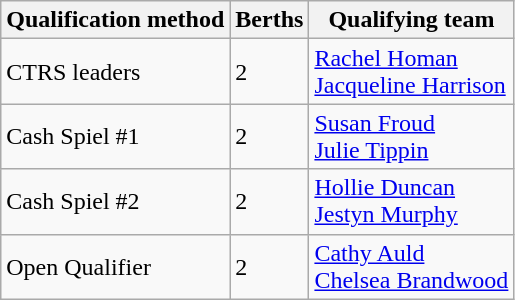<table class="wikitable" border="1">
<tr>
<th>Qualification method</th>
<th>Berths</th>
<th>Qualifying team</th>
</tr>
<tr>
<td>CTRS leaders</td>
<td>2</td>
<td><a href='#'>Rachel Homan</a> <br> <a href='#'>Jacqueline Harrison</a></td>
</tr>
<tr>
<td>Cash Spiel #1</td>
<td>2</td>
<td><a href='#'>Susan Froud</a> <br> <a href='#'>Julie Tippin</a></td>
</tr>
<tr>
<td>Cash Spiel #2</td>
<td>2</td>
<td><a href='#'>Hollie Duncan</a> <br> <a href='#'>Jestyn Murphy</a></td>
</tr>
<tr>
<td>Open Qualifier</td>
<td>2</td>
<td><a href='#'>Cathy Auld</a> <br><a href='#'>Chelsea Brandwood</a></td>
</tr>
</table>
